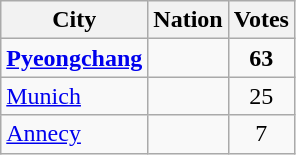<table class="wikitable">
<tr>
<th>City</th>
<th>Nation</th>
<th>Votes</th>
</tr>
<tr>
<td><strong><a href='#'>Pyeongchang</a></strong></td>
<td><strong></strong></td>
<td align=center><strong>63</strong></td>
</tr>
<tr>
<td><a href='#'>Munich</a></td>
<td></td>
<td align=center>25</td>
</tr>
<tr>
<td><a href='#'>Annecy</a></td>
<td></td>
<td align=center>7</td>
</tr>
</table>
